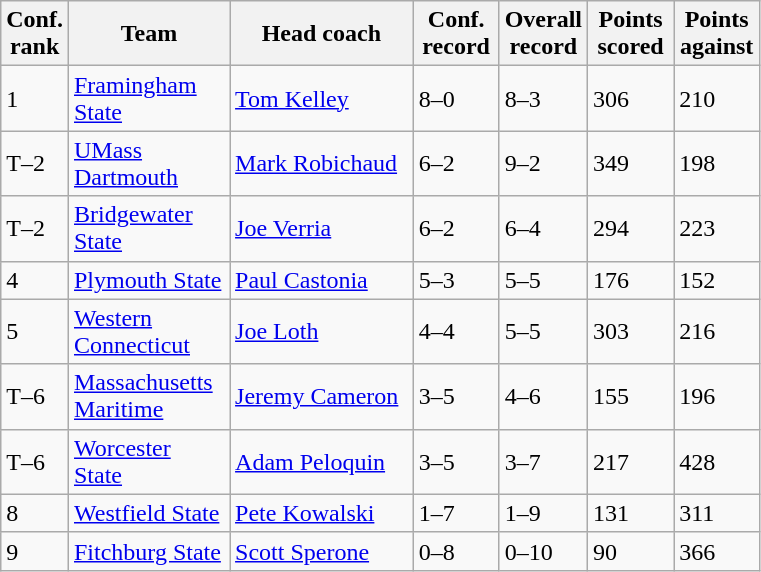<table class="sortable wikitable">
<tr>
<th width="25">Conf. rank</th>
<th width="100">Team</th>
<th width="115">Head coach</th>
<th width="50">Conf. record</th>
<th width="50">Overall record</th>
<th width="50">Points scored</th>
<th width="50">Points against</th>
</tr>
<tr align="left" bgcolor="">
<td>1</td>
<td><a href='#'>Framingham State</a></td>
<td><a href='#'>Tom Kelley</a></td>
<td>8–0</td>
<td>8–3</td>
<td>306</td>
<td>210</td>
</tr>
<tr align="left" bgcolor="">
<td>T–2</td>
<td><a href='#'>UMass Dartmouth</a></td>
<td><a href='#'>Mark Robichaud</a></td>
<td>6–2</td>
<td>9–2</td>
<td>349</td>
<td>198</td>
</tr>
<tr align="left" bgcolor="">
<td>T–2</td>
<td><a href='#'>Bridgewater State</a></td>
<td><a href='#'>Joe Verria</a></td>
<td>6–2</td>
<td>6–4</td>
<td>294</td>
<td>223</td>
</tr>
<tr align="left" bgcolor="">
<td>4</td>
<td><a href='#'>Plymouth State</a></td>
<td><a href='#'>Paul Castonia</a></td>
<td>5–3</td>
<td>5–5</td>
<td>176</td>
<td>152</td>
</tr>
<tr align="left" bgcolor="">
<td>5</td>
<td><a href='#'>Western Connecticut</a></td>
<td><a href='#'>Joe Loth</a></td>
<td>4–4</td>
<td>5–5</td>
<td>303</td>
<td>216</td>
</tr>
<tr align="left" bgcolor="">
<td>T–6</td>
<td><a href='#'>Massachusetts Maritime</a></td>
<td><a href='#'>Jeremy Cameron</a></td>
<td>3–5</td>
<td>4–6</td>
<td>155</td>
<td>196</td>
</tr>
<tr align="left" bgcolor="">
<td>T–6</td>
<td><a href='#'>Worcester State</a></td>
<td><a href='#'>Adam Peloquin</a></td>
<td>3–5</td>
<td>3–7</td>
<td>217</td>
<td>428</td>
</tr>
<tr align="left" bgcolor="">
<td>8</td>
<td><a href='#'>Westfield State</a></td>
<td><a href='#'>Pete Kowalski</a></td>
<td>1–7</td>
<td>1–9</td>
<td>131</td>
<td>311</td>
</tr>
<tr align="left" bgcolor="">
<td>9</td>
<td><a href='#'>Fitchburg State</a></td>
<td><a href='#'>Scott Sperone</a></td>
<td>0–8</td>
<td>0–10</td>
<td>90</td>
<td>366</td>
</tr>
</table>
